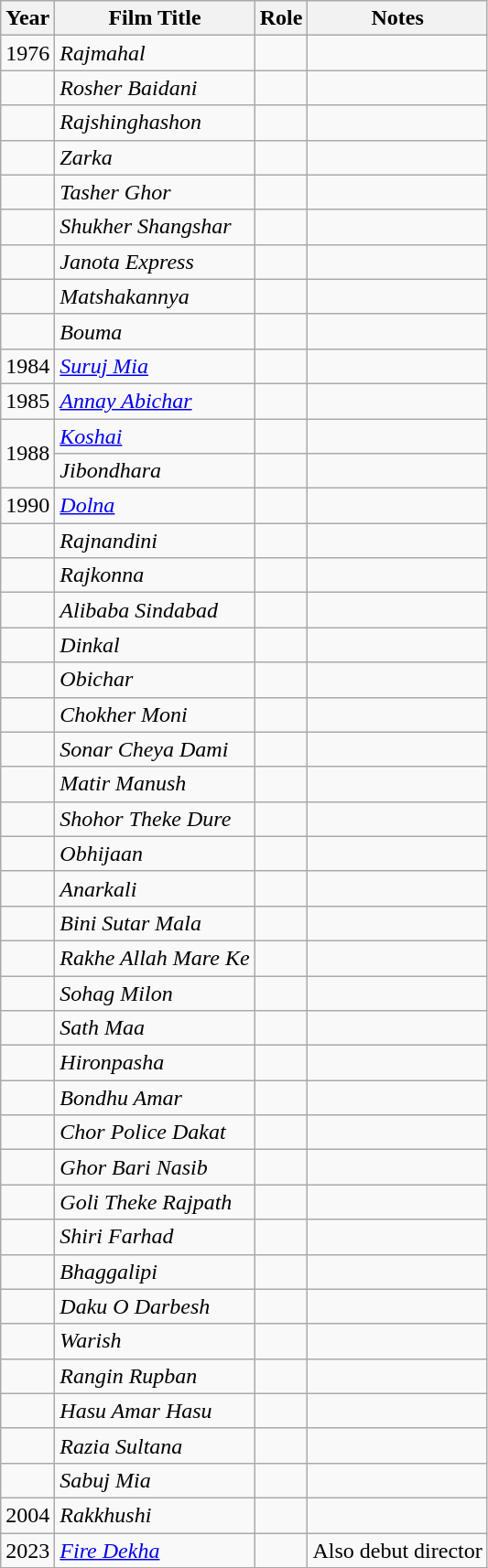<table class="wikitable">
<tr>
<th>Year</th>
<th>Film Title</th>
<th>Role</th>
<th>Notes</th>
</tr>
<tr>
<td>1976</td>
<td><em>Rajmahal</em></td>
<td></td>
<td></td>
</tr>
<tr>
<td></td>
<td><em>Rosher Baidani</em></td>
<td></td>
<td></td>
</tr>
<tr>
<td></td>
<td><em>Rajshinghashon</em></td>
<td></td>
<td></td>
</tr>
<tr>
<td></td>
<td><em>Zarka</em></td>
<td></td>
<td></td>
</tr>
<tr>
<td></td>
<td><em>Tasher Ghor</em></td>
<td></td>
<td></td>
</tr>
<tr>
<td></td>
<td><em>Shukher Shangshar</em></td>
<td></td>
<td></td>
</tr>
<tr>
<td></td>
<td><em>Janota Express</em></td>
<td></td>
<td></td>
</tr>
<tr>
<td></td>
<td><em>Matshakannya</em></td>
<td></td>
<td></td>
</tr>
<tr>
<td></td>
<td><em>Bouma</em></td>
<td></td>
<td></td>
</tr>
<tr>
<td>1984</td>
<td><em><a href='#'>Suruj Mia</a></em></td>
<td></td>
<td></td>
</tr>
<tr>
<td>1985</td>
<td><em><a href='#'>Annay Abichar</a></em></td>
<td></td>
<td></td>
</tr>
<tr>
<td rowspan="2">1988</td>
<td><em><a href='#'>Koshai</a></em></td>
<td></td>
<td></td>
</tr>
<tr>
<td><em>Jibondhara</em></td>
<td></td>
<td></td>
</tr>
<tr>
<td>1990</td>
<td><em><a href='#'>Dolna</a></em></td>
<td></td>
<td></td>
</tr>
<tr>
<td></td>
<td><em>Rajnandini</em></td>
<td></td>
<td></td>
</tr>
<tr>
<td></td>
<td><em>Rajkonna</em></td>
<td></td>
<td></td>
</tr>
<tr>
<td></td>
<td><em>Alibaba Sindabad</em></td>
<td></td>
<td></td>
</tr>
<tr>
<td></td>
<td><em>Dinkal</em></td>
<td></td>
<td></td>
</tr>
<tr>
<td></td>
<td><em>Obichar</em></td>
<td></td>
<td></td>
</tr>
<tr>
<td></td>
<td><em>Chokher Moni</em></td>
<td></td>
<td></td>
</tr>
<tr>
<td></td>
<td><em>Sonar Cheya Dami</em></td>
<td></td>
<td></td>
</tr>
<tr>
<td></td>
<td><em>Matir Manush</em></td>
<td></td>
<td></td>
</tr>
<tr>
<td></td>
<td><em>Shohor Theke Dure</em></td>
<td></td>
<td></td>
</tr>
<tr>
<td></td>
<td><em>Obhijaan</em></td>
<td></td>
<td></td>
</tr>
<tr>
<td></td>
<td><em>Anarkali</em></td>
<td></td>
<td></td>
</tr>
<tr>
<td></td>
<td><em>Bini Sutar Mala</em></td>
<td></td>
<td></td>
</tr>
<tr>
<td></td>
<td><em>Rakhe Allah Mare Ke</em></td>
<td></td>
<td></td>
</tr>
<tr>
<td></td>
<td><em>Sohag Milon</em></td>
<td></td>
<td></td>
</tr>
<tr>
<td></td>
<td><em>Sath Maa</em></td>
<td></td>
<td></td>
</tr>
<tr>
<td></td>
<td><em>Hironpasha</em></td>
<td></td>
<td></td>
</tr>
<tr>
<td></td>
<td><em>Bondhu Amar</em></td>
<td></td>
<td></td>
</tr>
<tr>
<td></td>
<td><em>Chor Police Dakat</em></td>
<td></td>
<td></td>
</tr>
<tr>
<td></td>
<td><em>Ghor Bari Nasib</em></td>
<td></td>
<td></td>
</tr>
<tr>
<td></td>
<td><em>Goli Theke Rajpath</em></td>
<td></td>
<td></td>
</tr>
<tr>
<td></td>
<td><em>Shiri Farhad</em></td>
<td></td>
<td></td>
</tr>
<tr>
<td></td>
<td><em>Bhaggalipi</em></td>
<td></td>
<td></td>
</tr>
<tr>
<td></td>
<td><em>Daku O Darbesh</em></td>
<td></td>
<td></td>
</tr>
<tr>
<td></td>
<td><em>Warish</em></td>
<td></td>
<td></td>
</tr>
<tr>
<td></td>
<td><em>Rangin Rupban</em></td>
<td></td>
<td></td>
</tr>
<tr>
<td></td>
<td><em>Hasu Amar Hasu</em></td>
<td></td>
<td></td>
</tr>
<tr>
<td></td>
<td><em>Razia Sultana</em></td>
<td></td>
<td></td>
</tr>
<tr>
<td></td>
<td><em>Sabuj Mia</em></td>
<td></td>
<td></td>
</tr>
<tr>
<td>2004</td>
<td><em>Rakkhushi</em></td>
<td></td>
<td></td>
</tr>
<tr>
<td>2023</td>
<td><em><a href='#'>Fire Dekha</a></em></td>
<td></td>
<td>Also debut director</td>
</tr>
<tr>
</tr>
</table>
